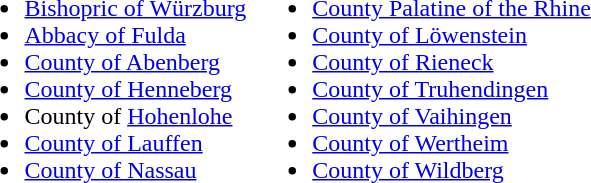<table>
<tr>
<td><br><ul><li><a href='#'>Bishopric of Würzburg</a></li><li><a href='#'>Abbacy of Fulda</a></li><li><a href='#'>County of Abenberg</a></li><li><a href='#'>County of Henneberg</a></li><li>County of <a href='#'>Hohenlohe</a></li><li><a href='#'>County of Lauffen</a></li><li><a href='#'>County of Nassau</a></li></ul></td>
<td><br><ul><li><a href='#'>County Palatine of the Rhine</a></li><li><a href='#'>County of Löwenstein</a></li><li><a href='#'>County of Rieneck</a></li><li><a href='#'>County of Truhendingen</a></li><li><a href='#'>County of Vaihingen</a></li><li><a href='#'>County of Wertheim</a></li><li><a href='#'>County of Wildberg</a></li></ul></td>
<td></td>
</tr>
</table>
